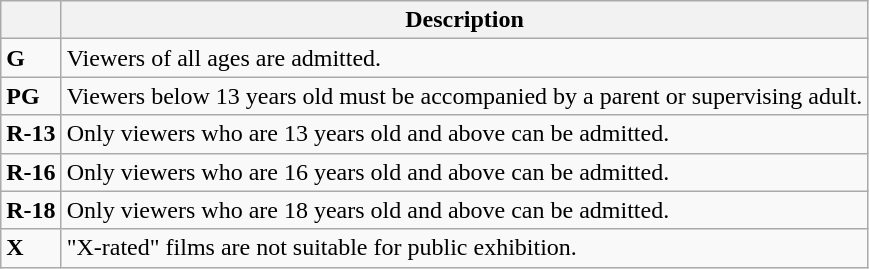<table class="wikitable">
<tr>
<th></th>
<th>Description</th>
</tr>
<tr>
<td><strong>G</strong></td>
<td>Viewers of all ages are admitted.</td>
</tr>
<tr>
<td><strong>PG</strong></td>
<td>Viewers below 13 years old must be accompanied by a parent or supervising adult.</td>
</tr>
<tr>
<td><strong>R-13</strong></td>
<td>Only viewers who are 13 years old and above can be admitted.</td>
</tr>
<tr>
<td><strong>R-16</strong></td>
<td>Only viewers who are 16 years old and above can be admitted.</td>
</tr>
<tr>
<td><strong>R-18</strong></td>
<td>Only viewers who are 18 years old and above can be admitted.</td>
</tr>
<tr>
<td><strong>X</strong></td>
<td>"X-rated" films are not suitable for public exhibition.</td>
</tr>
</table>
